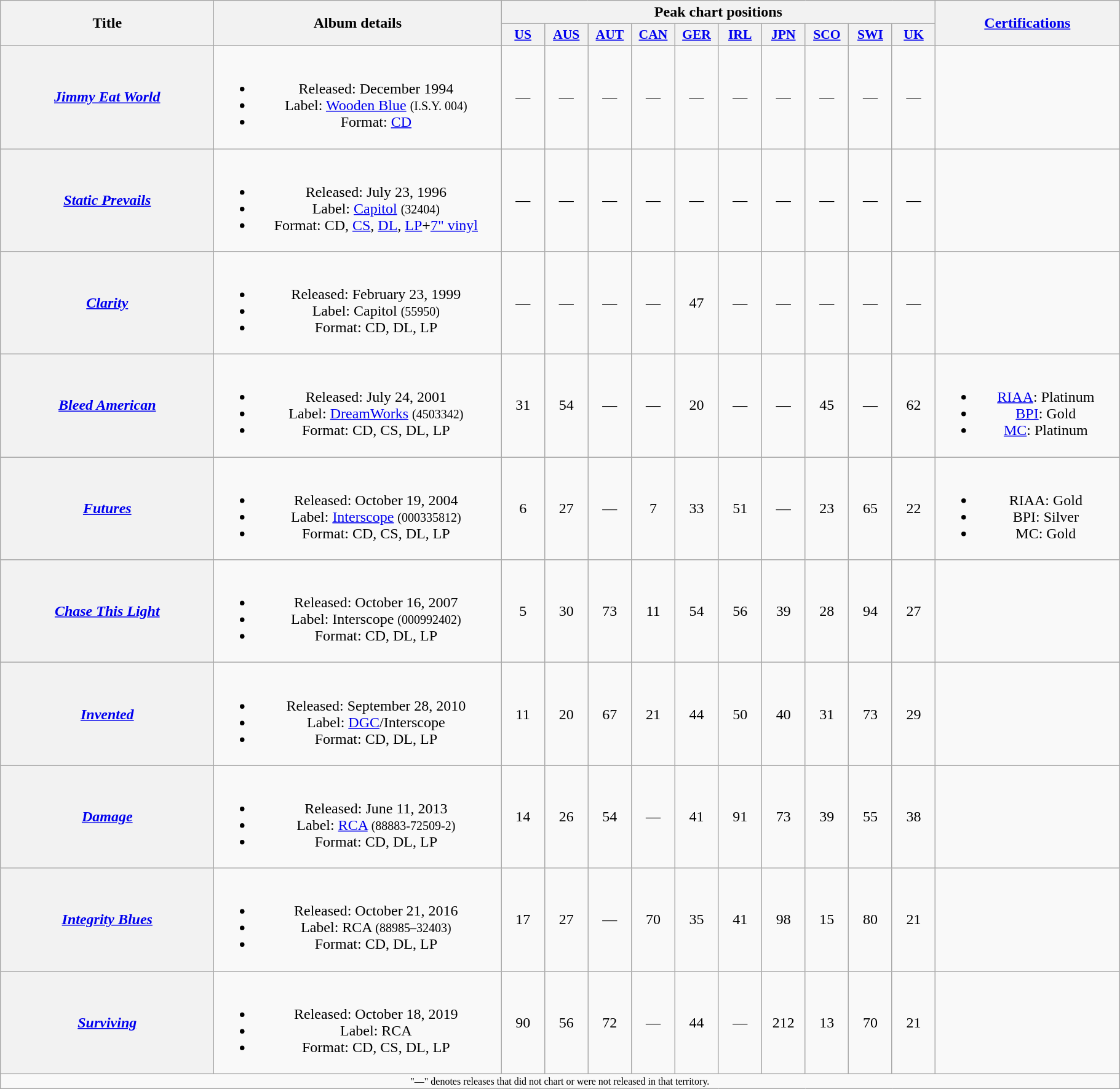<table class="wikitable plainrowheaders" style="text-align:center;">
<tr>
<th scope="col" rowspan="2" style="width:14em;">Title</th>
<th scope="col" rowspan="2" style="width:19em;">Album details</th>
<th scope="col" colspan="10">Peak chart positions</th>
<th scope="col" rowspan="2" style="width:12em;"><a href='#'>Certifications</a></th>
</tr>
<tr>
<th scope="col" style="width:2.8em;font-size:90%;"><a href='#'>US</a><br></th>
<th scope="col" style="width:2.8em;font-size:90%;"><a href='#'>AUS</a><br></th>
<th scope="col" style="width:2.8em;font-size:90%;"><a href='#'>AUT</a><br></th>
<th scope="col" style="width:2.8em;font-size:90%;"><a href='#'>CAN</a><br></th>
<th scope="col" style="width:2.8em;font-size:90%;"><a href='#'>GER</a><br></th>
<th scope="col" style="width:2.8em;font-size:90%;"><a href='#'>IRL</a><br></th>
<th scope="col" style="width:2.8em;font-size:90%;"><a href='#'>JPN</a><br></th>
<th scope="col" style="width:2.8em;font-size:90%;"><a href='#'>SCO</a><br></th>
<th scope="col" style="width:2.8em;font-size:90%;"><a href='#'>SWI</a><br></th>
<th scope="col" style="width:2.8em;font-size:90%;"><a href='#'>UK</a><br></th>
</tr>
<tr>
<th scope="row"><em><a href='#'>Jimmy Eat World</a></em></th>
<td><br><ul><li>Released: December 1994</li><li>Label: <a href='#'>Wooden Blue</a> <small>(I.S.Y. 004)</small></li><li>Format: <a href='#'>CD</a></li></ul></td>
<td>—</td>
<td>—</td>
<td>—</td>
<td>—</td>
<td>—</td>
<td>—</td>
<td>—</td>
<td>—</td>
<td>—</td>
<td>—</td>
<td></td>
</tr>
<tr>
<th scope="row"><em><a href='#'>Static Prevails</a></em></th>
<td><br><ul><li>Released: July 23, 1996</li><li>Label: <a href='#'>Capitol</a> <small>(32404)</small></li><li>Format: CD, <a href='#'>CS</a>, <a href='#'>DL</a>, <a href='#'>LP</a>+<a href='#'>7" vinyl</a></li></ul></td>
<td>—</td>
<td>—</td>
<td>—</td>
<td>—</td>
<td>—</td>
<td>—</td>
<td>—</td>
<td>—</td>
<td>—</td>
<td>—</td>
<td></td>
</tr>
<tr>
<th scope="row"><em><a href='#'>Clarity</a></em></th>
<td><br><ul><li>Released: February 23, 1999</li><li>Label: Capitol <small>(55950)</small></li><li>Format: CD, DL, LP</li></ul></td>
<td>—</td>
<td>—</td>
<td>—</td>
<td>—</td>
<td>47</td>
<td>—</td>
<td>—</td>
<td>—</td>
<td>—</td>
<td>—</td>
<td></td>
</tr>
<tr>
<th scope="row"><em><a href='#'>Bleed American</a></em></th>
<td><br><ul><li>Released: July 24, 2001</li><li>Label: <a href='#'>DreamWorks</a> <small>(4503342)</small></li><li>Format: CD, CS, DL, LP</li></ul></td>
<td>31</td>
<td>54</td>
<td>—</td>
<td>—</td>
<td>20</td>
<td>—</td>
<td>—</td>
<td>45</td>
<td>—</td>
<td>62</td>
<td><br><ul><li><a href='#'>RIAA</a>: Platinum</li><li><a href='#'>BPI</a>: Gold</li><li><a href='#'>MC</a>: Platinum</li></ul></td>
</tr>
<tr>
<th scope="row"><em><a href='#'>Futures</a></em></th>
<td><br><ul><li>Released: October 19, 2004</li><li>Label: <a href='#'>Interscope</a> <small>(000335812)</small></li><li>Format: CD, CS, DL, LP</li></ul></td>
<td>6</td>
<td>27</td>
<td>—</td>
<td>7</td>
<td>33</td>
<td>51</td>
<td>—</td>
<td>23</td>
<td>65</td>
<td>22</td>
<td><br><ul><li>RIAA: Gold</li><li>BPI: Silver</li><li>MC: Gold</li></ul></td>
</tr>
<tr>
<th scope="row"><em><a href='#'>Chase This Light</a></em></th>
<td><br><ul><li>Released: October 16, 2007</li><li>Label: Interscope <small>(000992402)</small></li><li>Format: CD, DL, LP</li></ul></td>
<td>5</td>
<td>30</td>
<td>73</td>
<td>11</td>
<td>54</td>
<td>56</td>
<td>39</td>
<td>28</td>
<td>94</td>
<td>27</td>
<td></td>
</tr>
<tr>
<th scope="row"><em><a href='#'>Invented</a></em></th>
<td><br><ul><li>Released: September 28, 2010</li><li>Label: <a href='#'>DGC</a>/Interscope</li><li>Format: CD, DL, LP</li></ul></td>
<td>11</td>
<td>20</td>
<td>67</td>
<td>21</td>
<td>44</td>
<td>50</td>
<td>40</td>
<td>31</td>
<td>73</td>
<td>29</td>
<td></td>
</tr>
<tr>
<th scope="row"><em><a href='#'>Damage</a></em></th>
<td><br><ul><li>Released: June 11, 2013</li><li>Label: <a href='#'>RCA</a> <small>(88883-72509-2)</small></li><li>Format: CD, DL, LP</li></ul></td>
<td>14</td>
<td>26</td>
<td>54</td>
<td>—</td>
<td>41</td>
<td>91</td>
<td>73</td>
<td>39</td>
<td>55</td>
<td>38</td>
<td></td>
</tr>
<tr>
<th scope="row"><em><a href='#'>Integrity Blues</a></em></th>
<td><br><ul><li>Released: October 21, 2016</li><li>Label: RCA <small>(88985–32403)</small></li><li>Format: CD, DL, LP</li></ul></td>
<td>17</td>
<td>27</td>
<td>—</td>
<td>70</td>
<td>35</td>
<td>41</td>
<td>98</td>
<td>15</td>
<td>80</td>
<td>21</td>
<td></td>
</tr>
<tr>
<th scope="row"><em><a href='#'>Surviving</a></em></th>
<td><br><ul><li>Released: October 18, 2019</li><li>Label: RCA</li><li>Format: CD, CS, DL, LP</li></ul></td>
<td>90</td>
<td>56</td>
<td>72</td>
<td>—</td>
<td>44</td>
<td>—</td>
<td>212</td>
<td>13</td>
<td>70</td>
<td>21</td>
<td></td>
</tr>
<tr>
<td align="center" colspan="13" style="font-size: 8pt">"—" denotes releases that did not chart or were not released in that territory.</td>
</tr>
</table>
